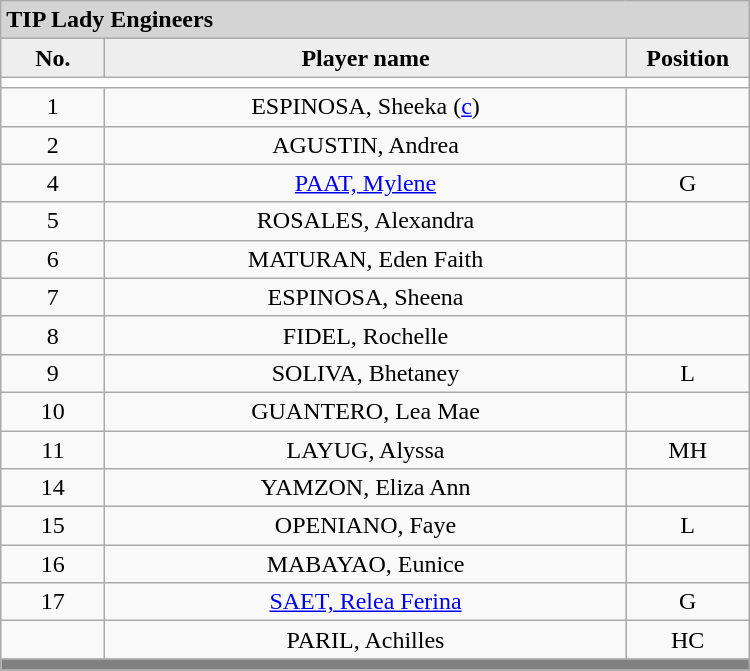<table class='wikitable mw-collapsible mw-collapsed' style='text-align: center; width: 500px; border: none;'>
<tr>
<th style="background:#D4D4D4; text-align:left;" colspan=3> TIP Lady Engineers</th>
</tr>
<tr style="background:#EEEEEE; font-weight:bold;">
<td width=10%>No.</td>
<td width=50%>Player name</td>
<td width=10%>Position</td>
</tr>
<tr style="background:#FFFFFF;">
<td colspan=3 align=center></td>
</tr>
<tr>
<td align=center>1</td>
<td>ESPINOSA, Sheeka (<a href='#'>c</a>)</td>
<td align=center></td>
</tr>
<tr>
<td align=center>2</td>
<td>AGUSTIN, Andrea</td>
<td align=center></td>
</tr>
<tr>
<td align=center>4</td>
<td><a href='#'>PAAT, Mylene</a></td>
<td align=center>G</td>
</tr>
<tr>
<td align=center>5</td>
<td>ROSALES, Alexandra</td>
<td align=center></td>
</tr>
<tr>
<td align=center>6</td>
<td>MATURAN, Eden Faith</td>
<td align=center></td>
</tr>
<tr>
<td align=center>7</td>
<td>ESPINOSA, Sheena</td>
<td align=center></td>
</tr>
<tr>
<td align=center>8</td>
<td>FIDEL, Rochelle</td>
<td align=center></td>
</tr>
<tr>
<td align=center>9</td>
<td>SOLIVA, Bhetaney</td>
<td align=center>L</td>
</tr>
<tr>
<td align=center>10</td>
<td>GUANTERO, Lea Mae</td>
<td align=center></td>
</tr>
<tr>
<td align=center>11</td>
<td>LAYUG, Alyssa</td>
<td align=center>MH</td>
</tr>
<tr>
<td align=center>14</td>
<td>YAMZON, Eliza Ann</td>
<td align=center></td>
</tr>
<tr>
<td align=center>15</td>
<td>OPENIANO, Faye</td>
<td align=center>L</td>
</tr>
<tr>
<td align=center>16</td>
<td>MABAYAO, Eunice</td>
<td align=center></td>
</tr>
<tr>
<td align=center>17</td>
<td><a href='#'>SAET, Relea Ferina</a></td>
<td align=center>G</td>
</tr>
<tr>
<td align=center></td>
<td>PARIL, Achilles</td>
<td align=center>HC</td>
</tr>
<tr>
<th style='background: grey;' colspan=3></th>
</tr>
</table>
